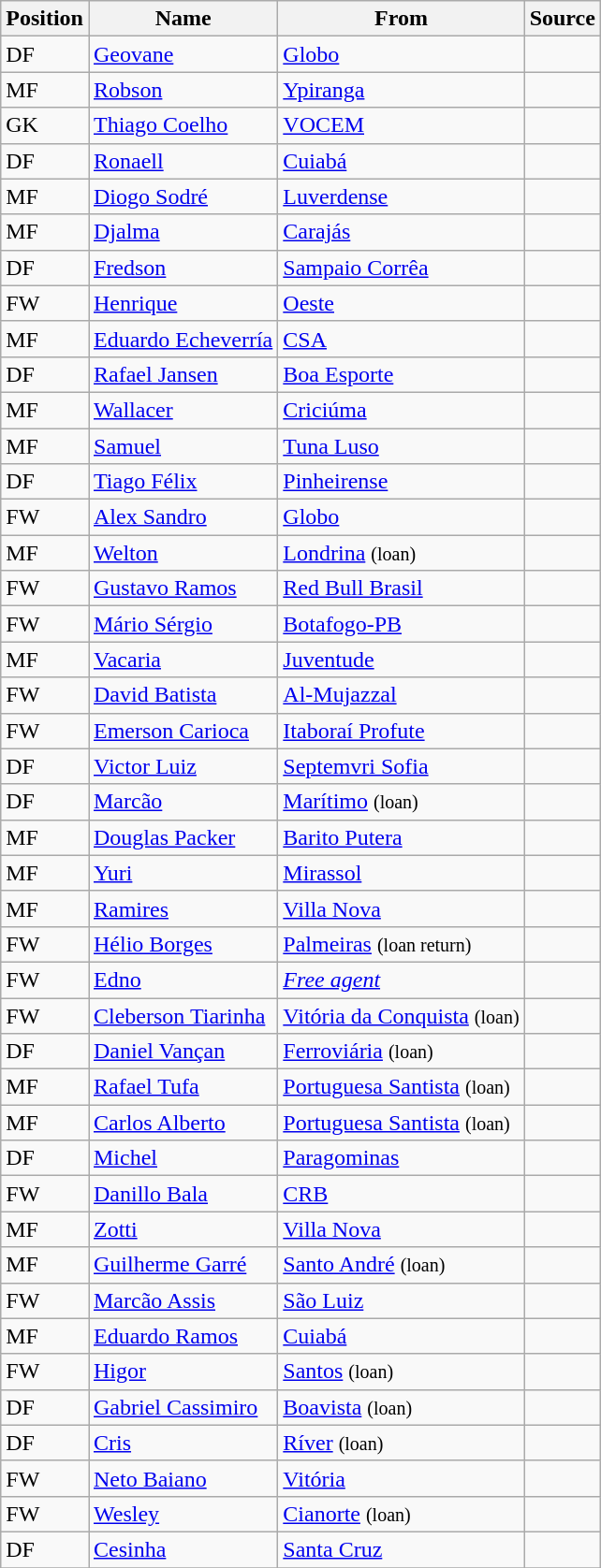<table class="wikitable" style="text-align:"width:100px"; font-size:95%; width:35%;">
<tr>
<th style="background:#00000; color:black; text-align:center;">Position</th>
<th style="background:#00000; color:black; text-align:center;">Name</th>
<th style="background:#00000; color:black; text-align:center;">From</th>
<th style="background:#00000; color:black; text-align:center;">Source</th>
</tr>
<tr>
<td>DF</td>
<td><a href='#'>Geovane</a></td>
<td> <a href='#'>Globo</a></td>
<td></td>
</tr>
<tr>
<td>MF</td>
<td><a href='#'>Robson</a></td>
<td> <a href='#'>Ypiranga</a></td>
<td></td>
</tr>
<tr>
<td>GK</td>
<td><a href='#'>Thiago Coelho</a></td>
<td> <a href='#'>VOCEM</a></td>
<td></td>
</tr>
<tr>
<td>DF</td>
<td><a href='#'>Ronaell</a></td>
<td> <a href='#'>Cuiabá</a></td>
<td></td>
</tr>
<tr>
<td>MF</td>
<td><a href='#'>Diogo Sodré</a></td>
<td> <a href='#'>Luverdense</a></td>
<td></td>
</tr>
<tr>
<td>MF</td>
<td><a href='#'>Djalma</a></td>
<td> <a href='#'>Carajás</a></td>
<td></td>
</tr>
<tr>
<td>DF</td>
<td><a href='#'>Fredson</a></td>
<td> <a href='#'>Sampaio Corrêa</a></td>
<td></td>
</tr>
<tr>
<td>FW</td>
<td><a href='#'>Henrique</a></td>
<td> <a href='#'>Oeste</a></td>
<td></td>
</tr>
<tr>
<td>MF</td>
<td><a href='#'>Eduardo Echeverría</a></td>
<td> <a href='#'>CSA</a></td>
<td></td>
</tr>
<tr>
<td>DF</td>
<td><a href='#'>Rafael Jansen</a></td>
<td> <a href='#'>Boa Esporte</a></td>
<td></td>
</tr>
<tr>
<td>MF</td>
<td><a href='#'>Wallacer</a></td>
<td> <a href='#'>Criciúma</a></td>
<td></td>
</tr>
<tr>
<td>MF</td>
<td><a href='#'>Samuel</a></td>
<td> <a href='#'>Tuna Luso</a></td>
<td></td>
</tr>
<tr>
<td>DF</td>
<td><a href='#'>Tiago Félix</a></td>
<td> <a href='#'>Pinheirense</a></td>
<td></td>
</tr>
<tr>
<td>FW</td>
<td><a href='#'>Alex Sandro</a></td>
<td> <a href='#'>Globo</a></td>
<td></td>
</tr>
<tr>
<td>MF</td>
<td><a href='#'>Welton</a></td>
<td> <a href='#'>Londrina</a> <small>(loan)</small></td>
<td></td>
</tr>
<tr>
<td>FW</td>
<td><a href='#'>Gustavo Ramos</a></td>
<td> <a href='#'>Red Bull Brasil</a></td>
<td></td>
</tr>
<tr>
<td>FW</td>
<td><a href='#'>Mário Sérgio</a></td>
<td> <a href='#'>Botafogo-PB</a></td>
<td></td>
</tr>
<tr>
<td>MF</td>
<td><a href='#'>Vacaria</a></td>
<td> <a href='#'>Juventude</a></td>
<td></td>
</tr>
<tr>
<td>FW</td>
<td><a href='#'>David Batista</a></td>
<td> <a href='#'>Al-Mujazzal</a></td>
<td></td>
</tr>
<tr>
<td>FW</td>
<td><a href='#'>Emerson Carioca</a></td>
<td> <a href='#'>Itaboraí Profute</a></td>
<td></td>
</tr>
<tr>
<td>DF</td>
<td><a href='#'>Victor Luiz</a></td>
<td> <a href='#'>Septemvri Sofia</a></td>
<td></td>
</tr>
<tr>
<td>DF</td>
<td><a href='#'>Marcão</a></td>
<td> <a href='#'>Marítimo</a> <small>(loan)</small></td>
<td></td>
</tr>
<tr>
<td>MF</td>
<td><a href='#'>Douglas Packer</a></td>
<td> <a href='#'>Barito Putera</a></td>
<td></td>
</tr>
<tr>
<td>MF</td>
<td><a href='#'>Yuri</a></td>
<td> <a href='#'>Mirassol</a></td>
<td></td>
</tr>
<tr>
<td>MF</td>
<td><a href='#'>Ramires</a></td>
<td> <a href='#'>Villa Nova</a></td>
<td></td>
</tr>
<tr>
<td>FW</td>
<td><a href='#'>Hélio Borges</a></td>
<td> <a href='#'>Palmeiras</a> <small>(loan return)</small></td>
<td></td>
</tr>
<tr>
<td>FW</td>
<td><a href='#'>Edno</a></td>
<td><em><a href='#'>Free agent</a></em></td>
<td></td>
</tr>
<tr>
<td>FW</td>
<td><a href='#'>Cleberson Tiarinha</a></td>
<td> <a href='#'>Vitória da Conquista</a> <small>(loan)</small></td>
<td></td>
</tr>
<tr>
<td>DF</td>
<td><a href='#'>Daniel Vançan</a></td>
<td> <a href='#'>Ferroviária</a> <small>(loan)</small></td>
<td></td>
</tr>
<tr>
<td>MF</td>
<td><a href='#'>Rafael Tufa</a></td>
<td> <a href='#'>Portuguesa Santista</a> <small>(loan)</small></td>
<td></td>
</tr>
<tr>
<td>MF</td>
<td><a href='#'>Carlos Alberto</a></td>
<td> <a href='#'>Portuguesa Santista</a> <small>(loan)</small></td>
<td></td>
</tr>
<tr>
<td>DF</td>
<td><a href='#'>Michel</a></td>
<td> <a href='#'>Paragominas</a></td>
<td></td>
</tr>
<tr>
<td>FW</td>
<td><a href='#'>Danillo Bala</a></td>
<td> <a href='#'>CRB</a></td>
<td></td>
</tr>
<tr>
<td>MF</td>
<td><a href='#'>Zotti</a></td>
<td> <a href='#'>Villa Nova</a></td>
<td></td>
</tr>
<tr>
<td>MF</td>
<td><a href='#'>Guilherme Garré</a></td>
<td> <a href='#'>Santo André</a> <small>(loan)</small></td>
<td></td>
</tr>
<tr>
<td>FW</td>
<td><a href='#'>Marcão Assis</a></td>
<td> <a href='#'>São Luiz</a></td>
<td></td>
</tr>
<tr>
<td>MF</td>
<td><a href='#'>Eduardo Ramos</a></td>
<td> <a href='#'>Cuiabá</a></td>
<td></td>
</tr>
<tr>
<td>FW</td>
<td><a href='#'>Higor</a></td>
<td> <a href='#'>Santos</a> <small>(loan)</small></td>
<td></td>
</tr>
<tr>
<td>DF</td>
<td><a href='#'>Gabriel Cassimiro</a></td>
<td> <a href='#'>Boavista</a> <small>(loan)</small></td>
<td></td>
</tr>
<tr>
<td>DF</td>
<td><a href='#'>Cris</a></td>
<td> <a href='#'>Ríver</a> <small>(loan)</small></td>
<td></td>
</tr>
<tr>
<td>FW</td>
<td><a href='#'>Neto Baiano</a></td>
<td> <a href='#'>Vitória</a></td>
<td></td>
</tr>
<tr>
<td>FW</td>
<td><a href='#'>Wesley</a></td>
<td> <a href='#'>Cianorte</a> <small>(loan)</small></td>
<td></td>
</tr>
<tr>
<td>DF</td>
<td><a href='#'>Cesinha</a></td>
<td> <a href='#'>Santa Cruz</a></td>
<td></td>
</tr>
<tr>
</tr>
</table>
